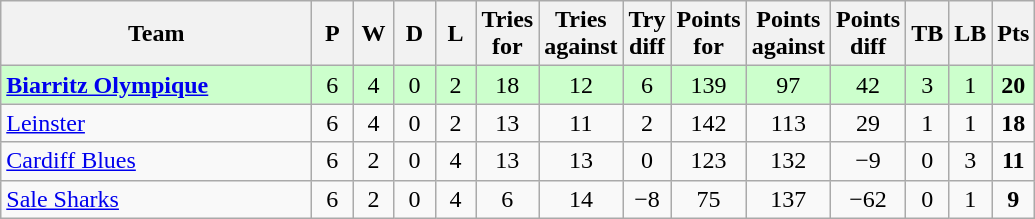<table class="wikitable" style="text-align: center;">
<tr>
<th width="200">Team</th>
<th width="20">P</th>
<th width="20">W</th>
<th width="20">D</th>
<th width="20">L</th>
<th width="20">Tries for</th>
<th width="20">Tries against</th>
<th width="20">Try diff</th>
<th width="20">Points for</th>
<th width="20">Points against</th>
<th width="25">Points diff</th>
<th width="20">TB</th>
<th width="20">LB</th>
<th width="20">Pts</th>
</tr>
<tr bgcolor="#ccffcc">
<td align=left> <strong><a href='#'>Biarritz Olympique</a></strong></td>
<td>6</td>
<td>4</td>
<td>0</td>
<td>2</td>
<td>18</td>
<td>12</td>
<td>6</td>
<td>139</td>
<td>97</td>
<td>42</td>
<td>3</td>
<td>1</td>
<td><strong>20</strong></td>
</tr>
<tr>
<td align=left> <a href='#'>Leinster</a></td>
<td>6</td>
<td>4</td>
<td>0</td>
<td>2</td>
<td>13</td>
<td>11</td>
<td>2</td>
<td>142</td>
<td>113</td>
<td>29</td>
<td>1</td>
<td>1</td>
<td><strong>18</strong></td>
</tr>
<tr>
<td align=left> <a href='#'>Cardiff Blues</a></td>
<td>6</td>
<td>2</td>
<td>0</td>
<td>4</td>
<td>13</td>
<td>13</td>
<td>0</td>
<td>123</td>
<td>132</td>
<td>−9</td>
<td>0</td>
<td>3</td>
<td><strong>11</strong></td>
</tr>
<tr>
<td align=left> <a href='#'>Sale Sharks</a></td>
<td>6</td>
<td>2</td>
<td>0</td>
<td>4</td>
<td>6</td>
<td>14</td>
<td>−8</td>
<td>75</td>
<td>137</td>
<td>−62</td>
<td>0</td>
<td>1</td>
<td><strong>9</strong></td>
</tr>
</table>
